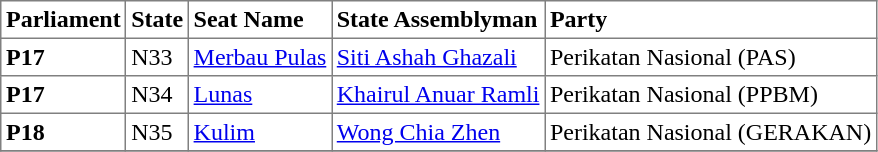<table class="toccolours sortable" border="1" cellpadding="3" style="border-collapse:collapse; text-align: left;">
<tr>
<th align="center">Parliament</th>
<th>State</th>
<th>Seat Name</th>
<th>State Assemblyman</th>
<th>Party</th>
</tr>
<tr>
<th align="left">P17</th>
<td>N33</td>
<td><a href='#'>Merbau Pulas</a></td>
<td><a href='#'>Siti Ashah Ghazali</a></td>
<td>Perikatan Nasional (PAS)</td>
</tr>
<tr>
<th align="left">P17</th>
<td>N34</td>
<td><a href='#'>Lunas</a></td>
<td><a href='#'>Khairul Anuar Ramli</a></td>
<td>Perikatan Nasional (PPBM)</td>
</tr>
<tr>
<th align="left">P18</th>
<td>N35</td>
<td><a href='#'>Kulim</a></td>
<td><a href='#'>Wong Chia Zhen</a></td>
<td>Perikatan Nasional (GERAKAN)</td>
</tr>
<tr>
</tr>
</table>
